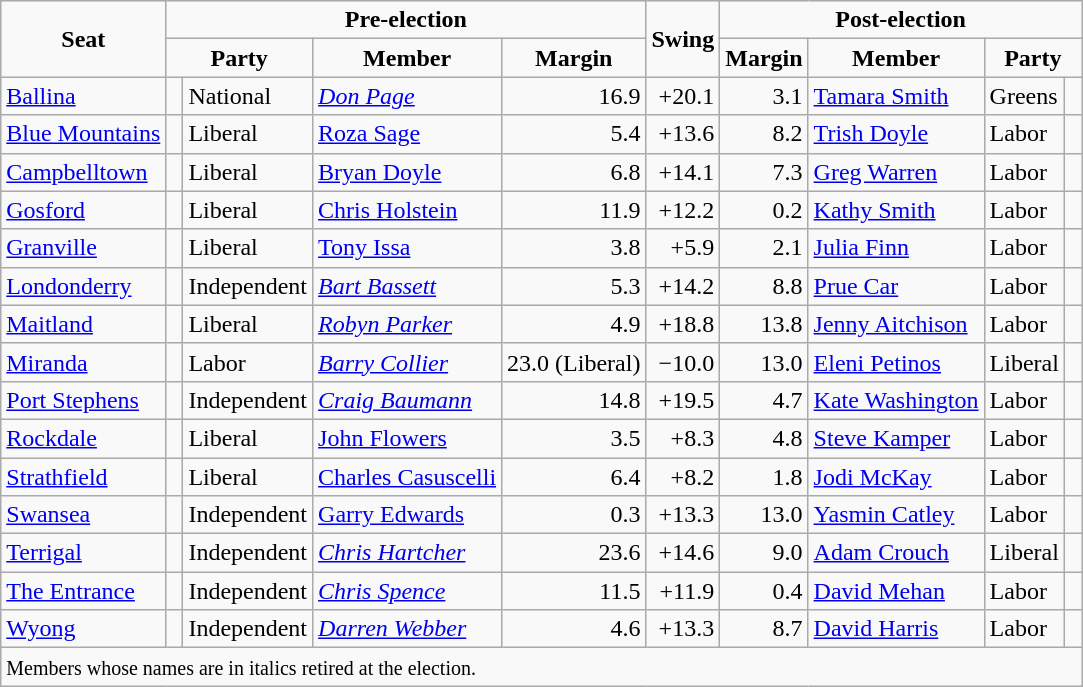<table class="wikitable">
<tr style="text-align:center">
<td rowspan="2"><strong>Seat</strong></td>
<td colspan="4"><strong>Pre-election</strong></td>
<td rowspan="2"><strong>Swing</strong></td>
<td colspan="4"><strong>Post-election</strong></td>
</tr>
<tr style="text-align:center">
<td colspan="2"><strong>Party</strong></td>
<td><strong>Member</strong></td>
<td><strong>Margin</strong></td>
<td><strong>Margin</strong></td>
<td><strong>Member</strong></td>
<td colspan="2"><strong>Party</strong></td>
</tr>
<tr>
<td><a href='#'>Ballina</a></td>
<td> </td>
<td>National</td>
<td><em><a href='#'>Don Page</a></em></td>
<td style="text-align:right;">16.9</td>
<td style="text-align:right;">+20.1</td>
<td style="text-align:right;">3.1</td>
<td><a href='#'>Tamara Smith</a></td>
<td>Greens</td>
<td> </td>
</tr>
<tr>
<td><a href='#'>Blue Mountains</a></td>
<td> </td>
<td>Liberal</td>
<td><a href='#'>Roza Sage</a></td>
<td style="text-align:right;">5.4</td>
<td style="text-align:right;">+13.6</td>
<td style="text-align:right;">8.2</td>
<td><a href='#'>Trish Doyle</a></td>
<td>Labor</td>
<td> </td>
</tr>
<tr>
<td><a href='#'>Campbelltown</a></td>
<td></td>
<td>Liberal</td>
<td><a href='#'>Bryan Doyle</a></td>
<td style="text-align:right;">6.8</td>
<td style="text-align:right;">+14.1</td>
<td style="text-align:right;">7.3</td>
<td><a href='#'>Greg Warren</a></td>
<td>Labor</td>
<td></td>
</tr>
<tr>
<td><a href='#'>Gosford</a></td>
<td> </td>
<td>Liberal</td>
<td><a href='#'>Chris Holstein</a></td>
<td style="text-align:right;">11.9</td>
<td style="text-align:right;">+12.2</td>
<td style="text-align:right;">0.2</td>
<td><a href='#'>Kathy Smith</a></td>
<td>Labor</td>
<td> </td>
</tr>
<tr>
<td><a href='#'>Granville</a></td>
<td> </td>
<td>Liberal</td>
<td><a href='#'>Tony Issa</a></td>
<td style="text-align:right;">3.8</td>
<td style="text-align:right;">+5.9</td>
<td style="text-align:right;">2.1</td>
<td><a href='#'>Julia Finn</a></td>
<td>Labor</td>
<td> </td>
</tr>
<tr>
<td><a href='#'>Londonderry</a></td>
<td> </td>
<td>Independent</td>
<td><em><a href='#'>Bart Bassett</a></em></td>
<td style="text-align:right;">5.3</td>
<td style="text-align:right;">+14.2</td>
<td style="text-align:right;">8.8</td>
<td><a href='#'>Prue Car</a></td>
<td>Labor</td>
<td> </td>
</tr>
<tr>
<td><a href='#'>Maitland</a></td>
<td> </td>
<td>Liberal</td>
<td><em><a href='#'>Robyn Parker</a></em></td>
<td style="text-align:right;">4.9</td>
<td style="text-align:right;">+18.8</td>
<td style="text-align:right;">13.8</td>
<td><a href='#'>Jenny Aitchison</a></td>
<td>Labor</td>
<td> </td>
</tr>
<tr>
<td><a href='#'>Miranda</a></td>
<td> </td>
<td>Labor</td>
<td><em><a href='#'>Barry Collier</a></em></td>
<td style="text-align:right;">23.0 (Liberal)</td>
<td style="text-align:right;">−10.0</td>
<td style="text-align:right;">13.0</td>
<td><a href='#'>Eleni Petinos</a></td>
<td>Liberal</td>
<td> </td>
</tr>
<tr>
<td><a href='#'>Port Stephens</a></td>
<td> </td>
<td>Independent</td>
<td><em><a href='#'>Craig Baumann</a></em></td>
<td style="text-align:right;">14.8</td>
<td style="text-align:right;">+19.5</td>
<td style="text-align:right;">4.7</td>
<td><a href='#'>Kate Washington</a></td>
<td>Labor</td>
<td> </td>
</tr>
<tr>
<td><a href='#'>Rockdale</a></td>
<td> </td>
<td>Liberal</td>
<td><a href='#'>John Flowers</a></td>
<td style="text-align:right;">3.5</td>
<td style="text-align:right;">+8.3</td>
<td style="text-align:right;">4.8</td>
<td><a href='#'>Steve Kamper</a></td>
<td>Labor</td>
<td> </td>
</tr>
<tr>
<td><a href='#'>Strathfield</a></td>
<td> </td>
<td>Liberal</td>
<td><a href='#'>Charles Casuscelli</a></td>
<td style="text-align:right;">6.4</td>
<td style="text-align:right;">+8.2</td>
<td style="text-align:right;">1.8</td>
<td><a href='#'>Jodi McKay</a></td>
<td>Labor</td>
<td> </td>
</tr>
<tr>
<td><a href='#'>Swansea</a></td>
<td> </td>
<td>Independent</td>
<td><a href='#'>Garry Edwards</a></td>
<td style="text-align:right;">0.3</td>
<td style="text-align:right;">+13.3</td>
<td style="text-align:right;">13.0</td>
<td><a href='#'>Yasmin Catley</a></td>
<td>Labor</td>
<td> </td>
</tr>
<tr>
<td><a href='#'>Terrigal</a></td>
<td> </td>
<td>Independent</td>
<td><em><a href='#'>Chris Hartcher</a></em></td>
<td style="text-align:right;">23.6</td>
<td style="text-align:right;">+14.6</td>
<td style="text-align:right;">9.0</td>
<td><a href='#'>Adam Crouch</a></td>
<td>Liberal</td>
<td> </td>
</tr>
<tr>
<td><a href='#'>The Entrance</a></td>
<td> </td>
<td>Independent</td>
<td><em><a href='#'>Chris Spence</a></em></td>
<td style="text-align:right;">11.5</td>
<td style="text-align:right;">+11.9</td>
<td style="text-align:right;">0.4</td>
<td><a href='#'>David Mehan</a></td>
<td>Labor</td>
<td> </td>
</tr>
<tr>
<td><a href='#'>Wyong</a></td>
<td> </td>
<td>Independent</td>
<td><em><a href='#'>Darren Webber</a></em></td>
<td style="text-align:right;">4.6</td>
<td style="text-align:right;">+13.3</td>
<td style="text-align:right;">8.7</td>
<td><a href='#'>David Harris</a></td>
<td>Labor</td>
<td> </td>
</tr>
<tr>
<td colspan="10"><small>Members whose names are in italics retired at the election.<br></small></td>
</tr>
</table>
